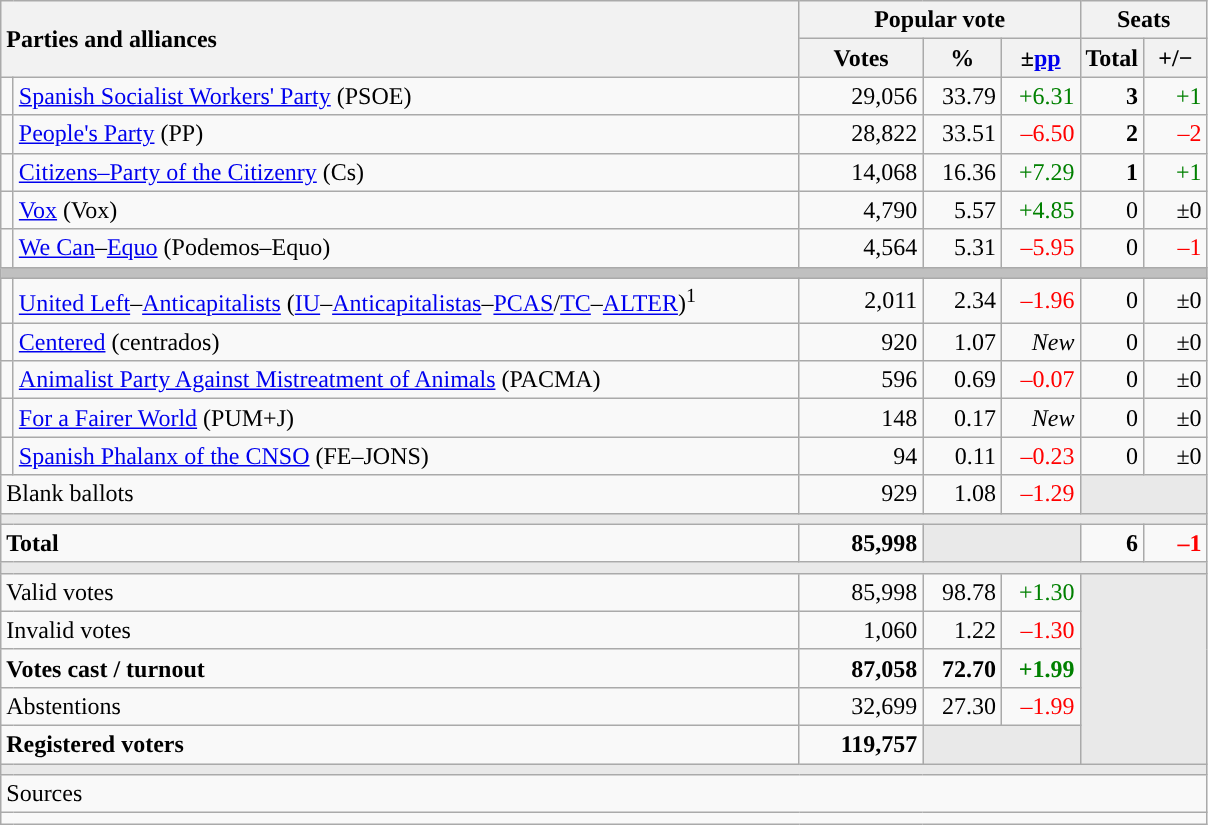<table class="wikitable" style="text-align:right;">
<tr>
<th style="text-align:left;" rowspan="2" colspan="2" width="525">Parties and alliances</th>
<th colspan="3">Popular vote</th>
<th colspan="2">Seats</th>
</tr>
<tr>
<th width="75">Votes</th>
<th width="45">%</th>
<th width="45">±<a href='#'>pp</a></th>
<th width="35">Total</th>
<th width="35">+/−</th>
</tr>
<tr>
<td width="1" style="color:inherit;background:"></td>
<td align="left"><a href='#'>Spanish Socialist Workers' Party</a> (PSOE)</td>
<td>29,056</td>
<td>33.79</td>
<td style="color:green;">+6.31</td>
<td><strong>3</strong></td>
<td style="color:green;">+1</td>
</tr>
<tr>
<td style="color:inherit;background:"></td>
<td align="left"><a href='#'>People's Party</a> (PP)</td>
<td>28,822</td>
<td>33.51</td>
<td style="color:red;">–6.50</td>
<td><strong>2</strong></td>
<td style="color:red;">–2</td>
</tr>
<tr>
<td style="color:inherit;background:"></td>
<td align="left"><a href='#'>Citizens–Party of the Citizenry</a> (Cs)</td>
<td>14,068</td>
<td>16.36</td>
<td style="color:green;">+7.29</td>
<td><strong>1</strong></td>
<td style="color:green;">+1</td>
</tr>
<tr>
<td style="color:inherit;background:"></td>
<td align="left"><a href='#'>Vox</a> (Vox)</td>
<td>4,790</td>
<td>5.57</td>
<td style="color:green;">+4.85</td>
<td>0</td>
<td>±0</td>
</tr>
<tr>
<td style="color:inherit;background:"></td>
<td align="left"><a href='#'>We Can</a>–<a href='#'>Equo</a> (Podemos–Equo)</td>
<td>4,564</td>
<td>5.31</td>
<td style="color:red;">–5.95</td>
<td>0</td>
<td style="color:red;">–1</td>
</tr>
<tr>
<td colspan="7" bgcolor="#C0C0C0"></td>
</tr>
<tr>
<td style="color:inherit;background:"></td>
<td align="left"><a href='#'>United Left</a>–<a href='#'>Anticapitalists</a> (<a href='#'>IU</a>–<a href='#'>Anticapitalistas</a>–<a href='#'>PCAS</a>/<a href='#'>TC</a>–<a href='#'>ALTER</a>)<sup>1</sup></td>
<td>2,011</td>
<td>2.34</td>
<td style="color:red;">–1.96</td>
<td>0</td>
<td>±0</td>
</tr>
<tr>
<td style="color:inherit;background:"></td>
<td align="left"><a href='#'>Centered</a> (centrados)</td>
<td>920</td>
<td>1.07</td>
<td><em>New</em></td>
<td>0</td>
<td>±0</td>
</tr>
<tr>
<td style="color:inherit;background:"></td>
<td align="left"><a href='#'>Animalist Party Against Mistreatment of Animals</a> (PACMA)</td>
<td>596</td>
<td>0.69</td>
<td style="color:red;">–0.07</td>
<td>0</td>
<td>±0</td>
</tr>
<tr>
<td style="color:inherit;background:"></td>
<td align="left"><a href='#'>For a Fairer World</a> (PUM+J)</td>
<td>148</td>
<td>0.17</td>
<td><em>New</em></td>
<td>0</td>
<td>±0</td>
</tr>
<tr>
<td style="color:inherit;background:"></td>
<td align="left"><a href='#'>Spanish Phalanx of the CNSO</a> (FE–JONS)</td>
<td>94</td>
<td>0.11</td>
<td style="color:red;">–0.23</td>
<td>0</td>
<td>±0</td>
</tr>
<tr>
<td align="left" colspan="2">Blank ballots</td>
<td>929</td>
<td>1.08</td>
<td style="color:red;">–1.29</td>
<td bgcolor="#E9E9E9" colspan="2"></td>
</tr>
<tr>
<td colspan="7" bgcolor="#E9E9E9"></td>
</tr>
<tr style="font-weight:bold;">
<td align="left" colspan="2">Total</td>
<td>85,998</td>
<td bgcolor="#E9E9E9" colspan="2"></td>
<td>6</td>
<td style="color:red;">–1</td>
</tr>
<tr>
<td colspan="7" bgcolor="#E9E9E9"></td>
</tr>
<tr>
<td align="left" colspan="2">Valid votes</td>
<td>85,998</td>
<td>98.78</td>
<td style="color:green;">+1.30</td>
<td bgcolor="#E9E9E9" colspan="2" rowspan="5"></td>
</tr>
<tr>
<td align="left" colspan="2">Invalid votes</td>
<td>1,060</td>
<td>1.22</td>
<td style="color:red;">–1.30</td>
</tr>
<tr style="font-weight:bold;">
<td align="left" colspan="2">Votes cast / turnout</td>
<td>87,058</td>
<td>72.70</td>
<td style="color:green;">+1.99</td>
</tr>
<tr>
<td align="left" colspan="2">Abstentions</td>
<td>32,699</td>
<td>27.30</td>
<td style="color:red;">–1.99</td>
</tr>
<tr style="font-weight:bold;">
<td align="left" colspan="2">Registered voters</td>
<td>119,757</td>
<td bgcolor="#E9E9E9" colspan="2"></td>
</tr>
<tr>
<td colspan="7" bgcolor="#E9E9E9"></td>
</tr>
<tr>
<td align="left" colspan="7">Sources</td>
</tr>
<tr>
<td colspan="7" style="text-align:left; max-width:790px;"></td>
</tr>
</table>
